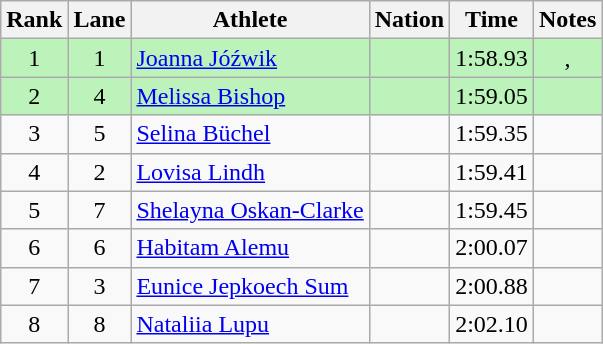<table class="wikitable sortable" style="text-align:center">
<tr>
<th>Rank</th>
<th>Lane</th>
<th>Athlete</th>
<th>Nation</th>
<th>Time</th>
<th>Notes</th>
</tr>
<tr bgcolor=#bbf3bb>
<td>1</td>
<td>1</td>
<td align=left><a href='#'>Joanna Jóźwik</a></td>
<td align=left></td>
<td>1:58.93</td>
<td>, </td>
</tr>
<tr bgcolor=#bbf3bb>
<td>2</td>
<td>4</td>
<td align=left><a href='#'>Melissa Bishop</a></td>
<td align=left></td>
<td>1:59.05</td>
<td></td>
</tr>
<tr>
<td>3</td>
<td>5</td>
<td align=left><a href='#'>Selina Büchel</a></td>
<td align=left></td>
<td>1:59.35</td>
<td></td>
</tr>
<tr>
<td>4</td>
<td>2</td>
<td align=left><a href='#'>Lovisa Lindh</a></td>
<td align=left></td>
<td>1:59.41</td>
<td></td>
</tr>
<tr>
<td>5</td>
<td>7</td>
<td align=left><a href='#'>Shelayna Oskan-Clarke</a></td>
<td align=left></td>
<td>1:59.45</td>
<td></td>
</tr>
<tr>
<td>6</td>
<td>6</td>
<td align=left><a href='#'>Habitam Alemu</a></td>
<td align=left></td>
<td>2:00.07</td>
<td></td>
</tr>
<tr>
<td>7</td>
<td>3</td>
<td align=left><a href='#'>Eunice Jepkoech Sum</a></td>
<td align=left></td>
<td>2:00.88</td>
<td></td>
</tr>
<tr>
<td>8</td>
<td>8</td>
<td align=left><a href='#'>Nataliia Lupu</a></td>
<td align=left></td>
<td>2:02.10</td>
<td></td>
</tr>
</table>
